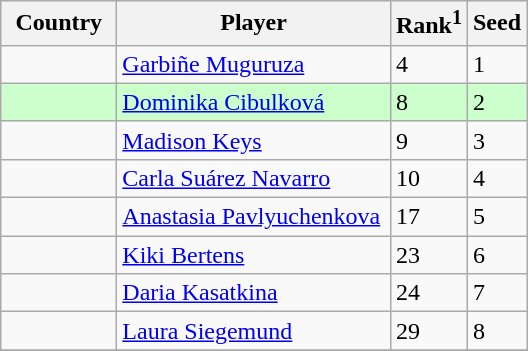<table class="sortable wikitable">
<tr>
<th width="70">Country</th>
<th width="175">Player</th>
<th>Rank<sup>1</sup></th>
<th>Seed</th>
</tr>
<tr>
<td></td>
<td><a href='#'>Garbiñe Muguruza</a></td>
<td>4</td>
<td>1</td>
</tr>
<tr style="background:#cfc;">
<td></td>
<td><a href='#'>Dominika Cibulková</a></td>
<td>8</td>
<td>2</td>
</tr>
<tr>
<td></td>
<td><a href='#'>Madison Keys</a></td>
<td>9</td>
<td>3</td>
</tr>
<tr>
<td></td>
<td><a href='#'>Carla Suárez Navarro</a></td>
<td>10</td>
<td>4</td>
</tr>
<tr>
<td></td>
<td><a href='#'>Anastasia Pavlyuchenkova</a></td>
<td>17</td>
<td>5</td>
</tr>
<tr>
<td></td>
<td><a href='#'>Kiki Bertens</a></td>
<td>23</td>
<td>6</td>
</tr>
<tr>
<td></td>
<td><a href='#'>Daria Kasatkina</a></td>
<td>24</td>
<td>7</td>
</tr>
<tr>
<td></td>
<td><a href='#'>Laura Siegemund</a></td>
<td>29</td>
<td>8</td>
</tr>
<tr>
</tr>
</table>
